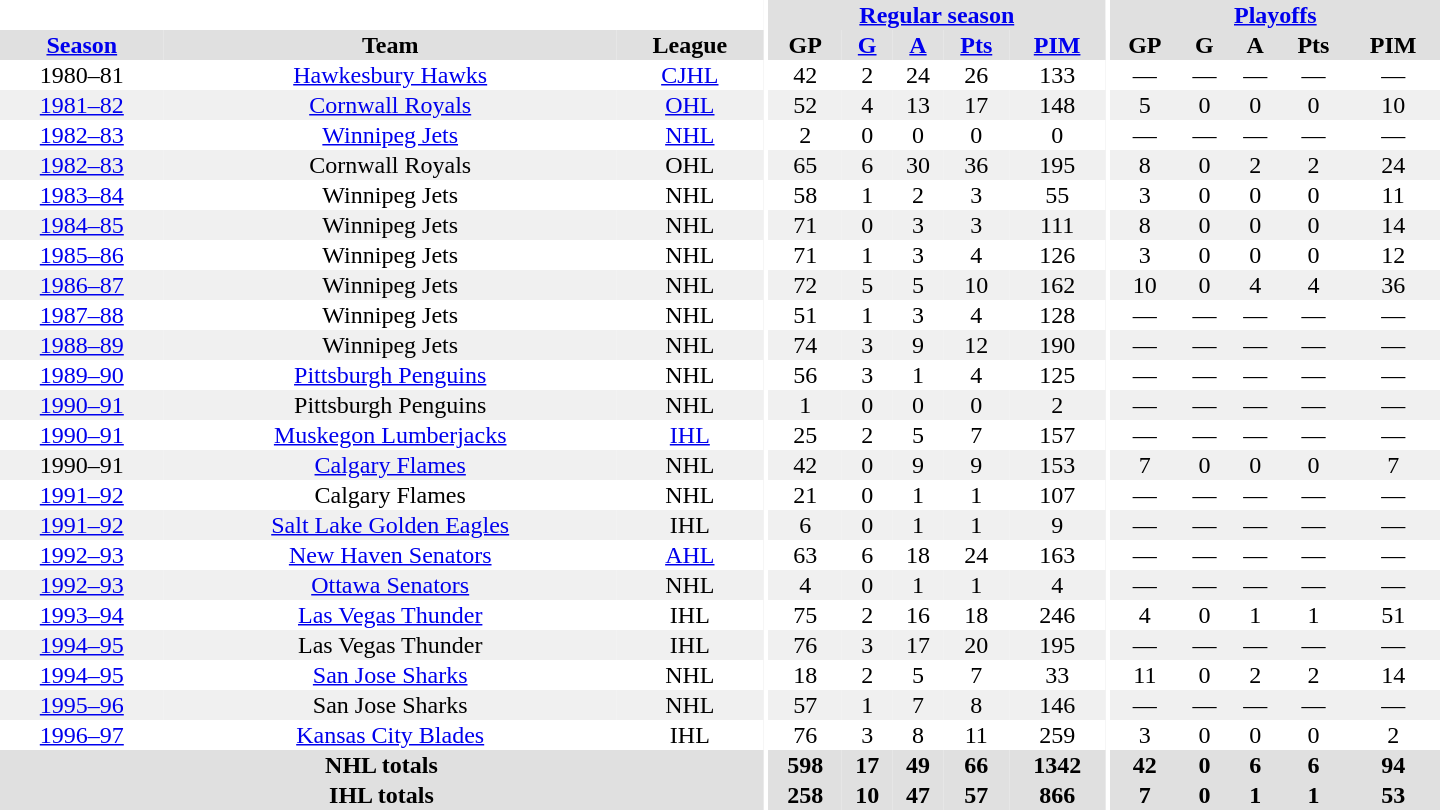<table border="0" cellpadding="1" cellspacing="0" style="text-align:center; width:60em">
<tr bgcolor="#e0e0e0">
<th colspan="3" bgcolor="#ffffff"></th>
<th rowspan="99" bgcolor="#ffffff"></th>
<th colspan="5"><a href='#'>Regular season</a></th>
<th rowspan="99" bgcolor="#ffffff"></th>
<th colspan="5"><a href='#'>Playoffs</a></th>
</tr>
<tr bgcolor="#e0e0e0">
<th><a href='#'>Season</a></th>
<th>Team</th>
<th>League</th>
<th>GP</th>
<th><a href='#'>G</a></th>
<th><a href='#'>A</a></th>
<th><a href='#'>Pts</a></th>
<th><a href='#'>PIM</a></th>
<th>GP</th>
<th>G</th>
<th>A</th>
<th>Pts</th>
<th>PIM</th>
</tr>
<tr>
<td>1980–81</td>
<td><a href='#'>Hawkesbury Hawks</a></td>
<td><a href='#'>CJHL</a></td>
<td>42</td>
<td>2</td>
<td>24</td>
<td>26</td>
<td>133</td>
<td>—</td>
<td>—</td>
<td>—</td>
<td>—</td>
<td>—</td>
</tr>
<tr bgcolor="#f0f0f0">
<td><a href='#'>1981–82</a></td>
<td><a href='#'>Cornwall Royals</a></td>
<td><a href='#'>OHL</a></td>
<td>52</td>
<td>4</td>
<td>13</td>
<td>17</td>
<td>148</td>
<td>5</td>
<td>0</td>
<td>0</td>
<td>0</td>
<td>10</td>
</tr>
<tr>
<td><a href='#'>1982–83</a></td>
<td><a href='#'>Winnipeg Jets</a></td>
<td><a href='#'>NHL</a></td>
<td>2</td>
<td>0</td>
<td>0</td>
<td>0</td>
<td>0</td>
<td>—</td>
<td>—</td>
<td>—</td>
<td>—</td>
<td>—</td>
</tr>
<tr bgcolor="#f0f0f0">
<td><a href='#'>1982–83</a></td>
<td>Cornwall Royals</td>
<td>OHL</td>
<td>65</td>
<td>6</td>
<td>30</td>
<td>36</td>
<td>195</td>
<td>8</td>
<td>0</td>
<td>2</td>
<td>2</td>
<td>24</td>
</tr>
<tr>
<td><a href='#'>1983–84</a></td>
<td>Winnipeg Jets</td>
<td>NHL</td>
<td>58</td>
<td>1</td>
<td>2</td>
<td>3</td>
<td>55</td>
<td>3</td>
<td>0</td>
<td>0</td>
<td>0</td>
<td>11</td>
</tr>
<tr bgcolor="#f0f0f0">
<td><a href='#'>1984–85</a></td>
<td>Winnipeg Jets</td>
<td>NHL</td>
<td>71</td>
<td>0</td>
<td>3</td>
<td>3</td>
<td>111</td>
<td>8</td>
<td>0</td>
<td>0</td>
<td>0</td>
<td>14</td>
</tr>
<tr>
<td><a href='#'>1985–86</a></td>
<td>Winnipeg Jets</td>
<td>NHL</td>
<td>71</td>
<td>1</td>
<td>3</td>
<td>4</td>
<td>126</td>
<td>3</td>
<td>0</td>
<td>0</td>
<td>0</td>
<td>12</td>
</tr>
<tr bgcolor="#f0f0f0">
<td><a href='#'>1986–87</a></td>
<td>Winnipeg Jets</td>
<td>NHL</td>
<td>72</td>
<td>5</td>
<td>5</td>
<td>10</td>
<td>162</td>
<td>10</td>
<td>0</td>
<td>4</td>
<td>4</td>
<td>36</td>
</tr>
<tr>
<td><a href='#'>1987–88</a></td>
<td>Winnipeg Jets</td>
<td>NHL</td>
<td>51</td>
<td>1</td>
<td>3</td>
<td>4</td>
<td>128</td>
<td>—</td>
<td>—</td>
<td>—</td>
<td>—</td>
<td>—</td>
</tr>
<tr bgcolor="#f0f0f0">
<td><a href='#'>1988–89</a></td>
<td>Winnipeg Jets</td>
<td>NHL</td>
<td>74</td>
<td>3</td>
<td>9</td>
<td>12</td>
<td>190</td>
<td>—</td>
<td>—</td>
<td>—</td>
<td>—</td>
<td>—</td>
</tr>
<tr>
<td><a href='#'>1989–90</a></td>
<td><a href='#'>Pittsburgh Penguins</a></td>
<td>NHL</td>
<td>56</td>
<td>3</td>
<td>1</td>
<td>4</td>
<td>125</td>
<td>—</td>
<td>—</td>
<td>—</td>
<td>—</td>
<td>—</td>
</tr>
<tr bgcolor="#f0f0f0">
<td><a href='#'>1990–91</a></td>
<td>Pittsburgh Penguins</td>
<td>NHL</td>
<td>1</td>
<td>0</td>
<td>0</td>
<td>0</td>
<td>2</td>
<td>—</td>
<td>—</td>
<td>—</td>
<td>—</td>
<td>—</td>
</tr>
<tr>
<td><a href='#'>1990–91</a></td>
<td><a href='#'>Muskegon Lumberjacks</a></td>
<td><a href='#'>IHL</a></td>
<td>25</td>
<td>2</td>
<td>5</td>
<td>7</td>
<td>157</td>
<td>—</td>
<td>—</td>
<td>—</td>
<td>—</td>
<td>—</td>
</tr>
<tr bgcolor="#f0f0f0">
<td>1990–91</td>
<td><a href='#'>Calgary Flames</a></td>
<td>NHL</td>
<td>42</td>
<td>0</td>
<td>9</td>
<td>9</td>
<td>153</td>
<td>7</td>
<td>0</td>
<td>0</td>
<td>0</td>
<td>7</td>
</tr>
<tr>
<td><a href='#'>1991–92</a></td>
<td>Calgary Flames</td>
<td>NHL</td>
<td>21</td>
<td>0</td>
<td>1</td>
<td>1</td>
<td>107</td>
<td>—</td>
<td>—</td>
<td>—</td>
<td>—</td>
<td>—</td>
</tr>
<tr bgcolor="#f0f0f0">
<td><a href='#'>1991–92</a></td>
<td><a href='#'>Salt Lake Golden Eagles</a></td>
<td>IHL</td>
<td>6</td>
<td>0</td>
<td>1</td>
<td>1</td>
<td>9</td>
<td>—</td>
<td>—</td>
<td>—</td>
<td>—</td>
<td>—</td>
</tr>
<tr>
<td><a href='#'>1992–93</a></td>
<td><a href='#'>New Haven Senators</a></td>
<td><a href='#'>AHL</a></td>
<td>63</td>
<td>6</td>
<td>18</td>
<td>24</td>
<td>163</td>
<td>—</td>
<td>—</td>
<td>—</td>
<td>—</td>
<td>—</td>
</tr>
<tr bgcolor="#f0f0f0">
<td><a href='#'>1992–93</a></td>
<td><a href='#'>Ottawa Senators</a></td>
<td>NHL</td>
<td>4</td>
<td>0</td>
<td>1</td>
<td>1</td>
<td>4</td>
<td>—</td>
<td>—</td>
<td>—</td>
<td>—</td>
<td>—</td>
</tr>
<tr>
<td><a href='#'>1993–94</a></td>
<td><a href='#'>Las Vegas Thunder</a></td>
<td>IHL</td>
<td>75</td>
<td>2</td>
<td>16</td>
<td>18</td>
<td>246</td>
<td>4</td>
<td>0</td>
<td>1</td>
<td>1</td>
<td>51</td>
</tr>
<tr bgcolor="#f0f0f0">
<td><a href='#'>1994–95</a></td>
<td>Las Vegas Thunder</td>
<td>IHL</td>
<td>76</td>
<td>3</td>
<td>17</td>
<td>20</td>
<td>195</td>
<td>—</td>
<td>—</td>
<td>—</td>
<td>—</td>
<td>—</td>
</tr>
<tr>
<td><a href='#'>1994–95</a></td>
<td><a href='#'>San Jose Sharks</a></td>
<td>NHL</td>
<td>18</td>
<td>2</td>
<td>5</td>
<td>7</td>
<td>33</td>
<td>11</td>
<td>0</td>
<td>2</td>
<td>2</td>
<td>14</td>
</tr>
<tr bgcolor="#f0f0f0">
<td><a href='#'>1995–96</a></td>
<td>San Jose Sharks</td>
<td>NHL</td>
<td>57</td>
<td>1</td>
<td>7</td>
<td>8</td>
<td>146</td>
<td>—</td>
<td>—</td>
<td>—</td>
<td>—</td>
<td>—</td>
</tr>
<tr>
<td><a href='#'>1996–97</a></td>
<td><a href='#'>Kansas City Blades</a></td>
<td>IHL</td>
<td>76</td>
<td>3</td>
<td>8</td>
<td>11</td>
<td>259</td>
<td>3</td>
<td>0</td>
<td>0</td>
<td>0</td>
<td>2</td>
</tr>
<tr bgcolor="#e0e0e0">
<th colspan="3">NHL totals</th>
<th>598</th>
<th>17</th>
<th>49</th>
<th>66</th>
<th>1342</th>
<th>42</th>
<th>0</th>
<th>6</th>
<th>6</th>
<th>94</th>
</tr>
<tr bgcolor="#e0e0e0">
<th colspan="3">IHL totals</th>
<th>258</th>
<th>10</th>
<th>47</th>
<th>57</th>
<th>866</th>
<th>7</th>
<th>0</th>
<th>1</th>
<th>1</th>
<th>53</th>
</tr>
</table>
